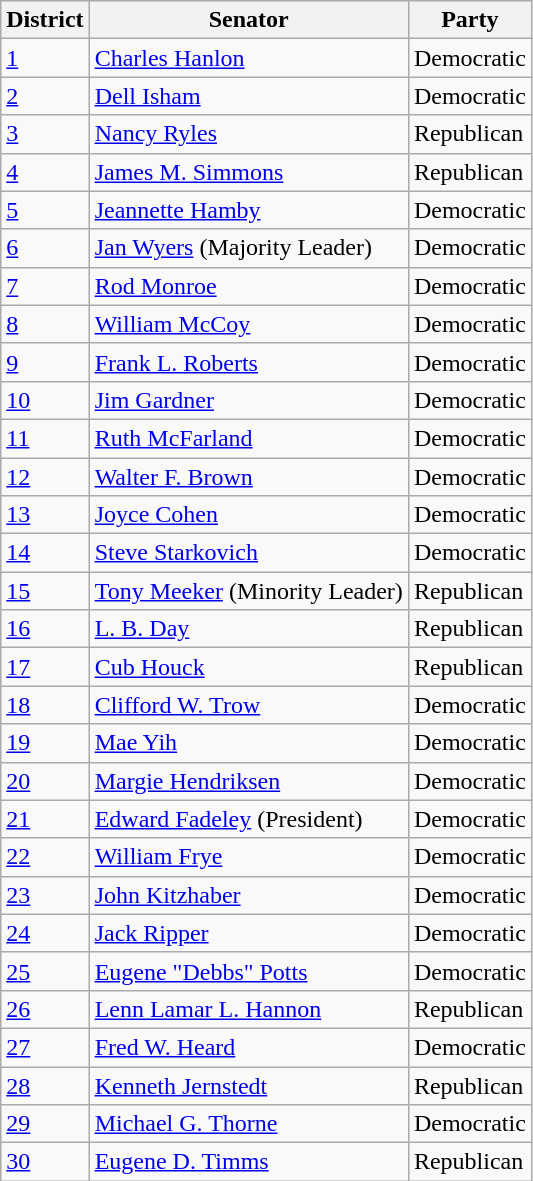<table class="wikitable">
<tr>
<th>District</th>
<th>Senator</th>
<th>Party</th>
</tr>
<tr>
<td><a href='#'>1</a></td>
<td><a href='#'>Charles Hanlon</a></td>
<td>Democratic</td>
</tr>
<tr>
<td><a href='#'>2</a></td>
<td><a href='#'>Dell Isham</a></td>
<td>Democratic</td>
</tr>
<tr>
<td><a href='#'>3</a></td>
<td><a href='#'>Nancy Ryles</a></td>
<td>Republican</td>
</tr>
<tr>
<td><a href='#'>4</a></td>
<td><a href='#'>James M. Simmons</a></td>
<td>Republican</td>
</tr>
<tr>
<td><a href='#'>5</a></td>
<td><a href='#'>Jeannette Hamby</a></td>
<td>Democratic</td>
</tr>
<tr>
<td><a href='#'>6</a></td>
<td><a href='#'>Jan Wyers</a> (Majority Leader)</td>
<td>Democratic</td>
</tr>
<tr>
<td><a href='#'>7</a></td>
<td><a href='#'>Rod Monroe</a></td>
<td>Democratic</td>
</tr>
<tr>
<td><a href='#'>8</a></td>
<td><a href='#'>William McCoy</a></td>
<td>Democratic</td>
</tr>
<tr>
<td><a href='#'>9</a></td>
<td><a href='#'>Frank L. Roberts</a></td>
<td>Democratic</td>
</tr>
<tr>
<td><a href='#'>10</a></td>
<td><a href='#'>Jim Gardner</a></td>
<td>Democratic</td>
</tr>
<tr>
<td><a href='#'>11</a></td>
<td><a href='#'>Ruth McFarland</a></td>
<td>Democratic</td>
</tr>
<tr>
<td><a href='#'>12</a></td>
<td><a href='#'>Walter F. Brown</a></td>
<td>Democratic</td>
</tr>
<tr>
<td><a href='#'>13</a></td>
<td><a href='#'>Joyce Cohen</a></td>
<td>Democratic</td>
</tr>
<tr>
<td><a href='#'>14</a></td>
<td><a href='#'>Steve Starkovich</a></td>
<td>Democratic</td>
</tr>
<tr>
<td><a href='#'>15</a></td>
<td><a href='#'>Tony Meeker</a> (Minority Leader)</td>
<td>Republican</td>
</tr>
<tr>
<td><a href='#'>16</a></td>
<td><a href='#'>L. B. Day</a></td>
<td>Republican</td>
</tr>
<tr>
<td><a href='#'>17</a></td>
<td><a href='#'>Cub Houck</a></td>
<td>Republican</td>
</tr>
<tr>
<td><a href='#'>18</a></td>
<td><a href='#'>Clifford W. Trow</a></td>
<td>Democratic</td>
</tr>
<tr>
<td><a href='#'>19</a></td>
<td><a href='#'>Mae Yih</a></td>
<td>Democratic</td>
</tr>
<tr>
<td><a href='#'>20</a></td>
<td><a href='#'>Margie Hendriksen</a></td>
<td>Democratic</td>
</tr>
<tr>
<td><a href='#'>21</a></td>
<td><a href='#'>Edward Fadeley</a> (President)</td>
<td>Democratic</td>
</tr>
<tr>
<td><a href='#'>22</a></td>
<td><a href='#'>William Frye</a></td>
<td>Democratic</td>
</tr>
<tr>
<td><a href='#'>23</a></td>
<td><a href='#'>John Kitzhaber</a></td>
<td>Democratic</td>
</tr>
<tr>
<td><a href='#'>24</a></td>
<td><a href='#'>Jack Ripper</a></td>
<td>Democratic</td>
</tr>
<tr>
<td><a href='#'>25</a></td>
<td><a href='#'>Eugene "Debbs" Potts</a></td>
<td>Democratic</td>
</tr>
<tr>
<td><a href='#'>26</a></td>
<td><a href='#'>Lenn Lamar L. Hannon</a></td>
<td>Republican</td>
</tr>
<tr>
<td><a href='#'>27</a></td>
<td><a href='#'>Fred W. Heard</a></td>
<td>Democratic</td>
</tr>
<tr>
<td><a href='#'>28</a></td>
<td><a href='#'>Kenneth Jernstedt</a></td>
<td>Republican</td>
</tr>
<tr>
<td><a href='#'>29</a></td>
<td><a href='#'>Michael G. Thorne</a></td>
<td>Democratic</td>
</tr>
<tr>
<td><a href='#'>30</a></td>
<td><a href='#'>Eugene D. Timms</a></td>
<td>Republican</td>
</tr>
</table>
